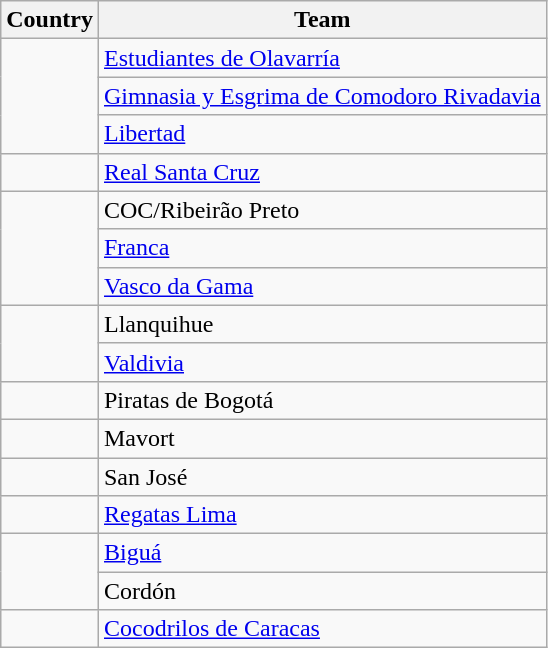<table class="wikitable">
<tr>
<th>Country</th>
<th>Team</th>
</tr>
<tr>
<td rowspan=3></td>
<td><a href='#'>Estudiantes de Olavarría</a></td>
</tr>
<tr>
<td><a href='#'>Gimnasia y Esgrima de Comodoro Rivadavia</a></td>
</tr>
<tr>
<td><a href='#'>Libertad</a></td>
</tr>
<tr>
<td></td>
<td><a href='#'>Real Santa Cruz</a></td>
</tr>
<tr>
<td rowspan=3></td>
<td>COC/Ribeirão Preto</td>
</tr>
<tr>
<td><a href='#'>Franca</a></td>
</tr>
<tr>
<td><a href='#'>Vasco da Gama</a></td>
</tr>
<tr>
<td rowspan=2></td>
<td>Llanquihue</td>
</tr>
<tr>
<td><a href='#'>Valdivia</a></td>
</tr>
<tr>
<td></td>
<td>Piratas de Bogotá</td>
</tr>
<tr>
<td></td>
<td>Mavort</td>
</tr>
<tr>
<td></td>
<td>San José</td>
</tr>
<tr>
<td></td>
<td><a href='#'>Regatas Lima</a></td>
</tr>
<tr>
<td rowspan=2></td>
<td><a href='#'>Biguá</a></td>
</tr>
<tr>
<td>Cordón</td>
</tr>
<tr>
<td></td>
<td><a href='#'>Cocodrilos de Caracas</a></td>
</tr>
</table>
